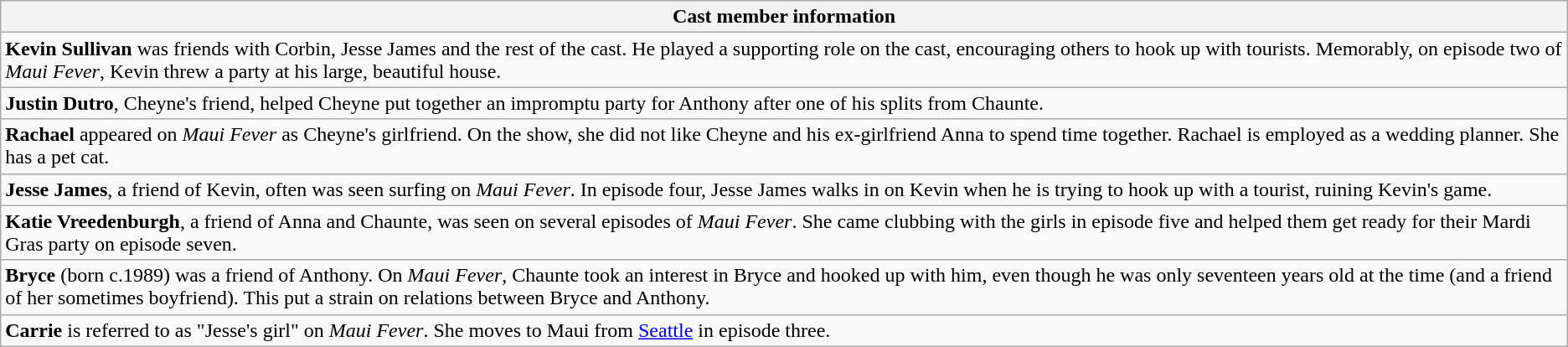<table class="wikitable">
<tr>
<th>Cast member information</th>
</tr>
<tr>
<td><strong>Kevin Sullivan</strong> was friends with Corbin, Jesse James and the rest of the cast. He played a supporting role on the cast, encouraging others to hook up with tourists. Memorably, on episode two of <em>Maui Fever</em>, Kevin threw a party at his large, beautiful house.</td>
</tr>
<tr>
<td><strong>Justin Dutro</strong>, Cheyne's friend, helped Cheyne put together an impromptu party for Anthony after one of his splits from Chaunte.</td>
</tr>
<tr>
<td><strong>Rachael</strong> appeared on <em>Maui Fever</em> as Cheyne's girlfriend. On the show, she did not like Cheyne and his ex-girlfriend Anna to spend time together. Rachael is employed as a wedding planner. She has a pet cat.</td>
</tr>
<tr>
<td><strong>Jesse James</strong>, a friend of Kevin, often was seen surfing on <em>Maui Fever</em>. In episode four, Jesse James walks in on Kevin when he is trying to hook up with a tourist, ruining Kevin's game.</td>
</tr>
<tr>
<td><strong>Katie Vreedenburgh</strong>, a friend of Anna and Chaunte, was seen on several episodes of <em>Maui Fever</em>. She came clubbing with the girls in episode five and helped them get ready for their Mardi Gras party on episode seven.</td>
</tr>
<tr>
<td><strong>Bryce</strong> (born c.1989) was a friend of Anthony. On <em>Maui Fever</em>, Chaunte took an interest in Bryce and hooked up with him, even though he was only seventeen years old at the time (and a friend of her sometimes boyfriend). This put a strain on relations between Bryce and Anthony.</td>
</tr>
<tr>
<td><strong>Carrie</strong> is referred to as "Jesse's girl" on <em>Maui Fever</em>. She moves to Maui from <a href='#'>Seattle</a> in episode three.</td>
</tr>
</table>
